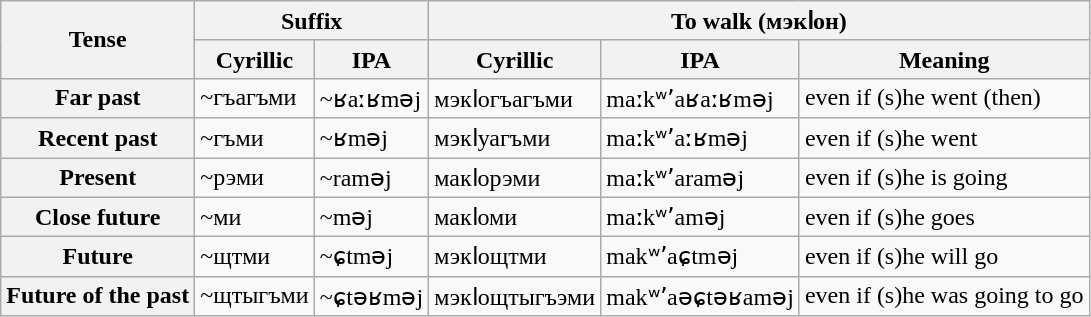<table class="wikitable">
<tr>
<th rowspan=2>Tense</th>
<th colspan=2>Suffix</th>
<th colspan=3>To walk (мэкӏон)</th>
</tr>
<tr>
<th>Cyrillic</th>
<th>IPA</th>
<th>Cyrillic</th>
<th>IPA</th>
<th>Meaning</th>
</tr>
<tr>
<th>Far past</th>
<td>~гъагъми</td>
<td>~ʁaːʁməj</td>
<td>мэкӏогъагъми</td>
<td>maːkʷʼaʁaːʁməj</td>
<td>even if (s)he went (then)</td>
</tr>
<tr>
<th>Recent past</th>
<td>~гъми</td>
<td>~ʁməj</td>
<td>мэкӏуагъми</td>
<td>maːkʷʼaːʁməj</td>
<td>even if (s)he went</td>
</tr>
<tr>
<th>Present</th>
<td>~рэми</td>
<td>~raməj</td>
<td>макӏорэми</td>
<td>maːkʷʼaraməj</td>
<td>even if (s)he is going</td>
</tr>
<tr>
<th>Close future</th>
<td>~ми</td>
<td>~məj</td>
<td>макӏоми</td>
<td>maːkʷʼaməj</td>
<td>even if (s)he goes</td>
</tr>
<tr>
<th>Future</th>
<td>~щтми</td>
<td>~ɕtməj</td>
<td>мэкӏощтми</td>
<td>makʷʼaɕtməj</td>
<td>even if (s)he will go</td>
</tr>
<tr>
<th>Future of the past</th>
<td>~щтыгъми</td>
<td>~ɕtəʁməj</td>
<td>мэкӏощтыгъэми</td>
<td>makʷʼaəɕtəʁaməj</td>
<td>even if (s)he was going to go</td>
</tr>
</table>
